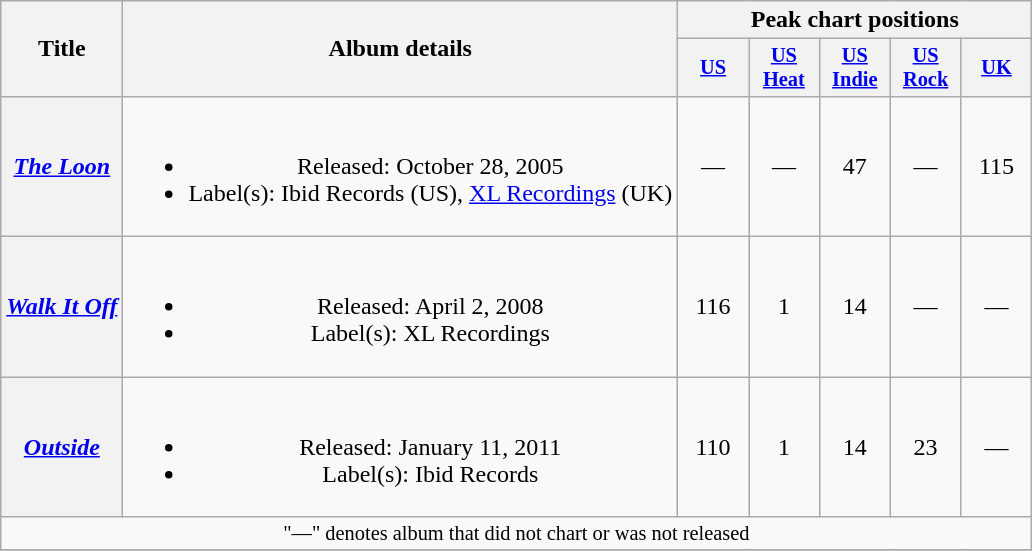<table class="wikitable plainrowheaders" style="text-align:center;">
<tr>
<th scope="col" rowspan="2">Title</th>
<th scope="col" rowspan="2">Album details</th>
<th scope="col" colspan="5">Peak chart positions</th>
</tr>
<tr>
<th scope="col" style="width:3em;font-size:85%;"><a href='#'>US</a><br></th>
<th scope="col" style="width:3em;font-size:85%;"><a href='#'>US Heat</a><br></th>
<th scope="col" style="width:3em;font-size:85%;"><a href='#'>US Indie</a><br></th>
<th scope="col" style="width:3em;font-size:85%;"><a href='#'>US Rock</a><br></th>
<th scope="col" style="width:3em;font-size:85%;"><a href='#'>UK</a><br></th>
</tr>
<tr>
<th scope="row"><strong><em><a href='#'>The Loon</a></em></strong></th>
<td><br><ul><li>Released: October 28, 2005</li><li>Label(s): Ibid Records (US), <a href='#'>XL Recordings</a> (UK)</li></ul></td>
<td>—</td>
<td>—</td>
<td>47</td>
<td>—</td>
<td>115</td>
</tr>
<tr>
<th scope="row"><strong><em><a href='#'>Walk It Off</a></em></strong></th>
<td><br><ul><li>Released: April 2, 2008</li><li>Label(s): XL Recordings</li></ul></td>
<td>116</td>
<td>1</td>
<td>14</td>
<td>—</td>
<td>—</td>
</tr>
<tr>
<th scope="row"><strong><em><a href='#'>Outside</a></em></strong></th>
<td><br><ul><li>Released: January 11, 2011</li><li>Label(s): Ibid Records</li></ul></td>
<td>110</td>
<td>1</td>
<td>14</td>
<td>23</td>
<td>—</td>
</tr>
<tr>
<td colspan="10" style="text-align:center; font-size:85%;">"—" denotes album that did not chart or was not released</td>
</tr>
<tr>
</tr>
</table>
